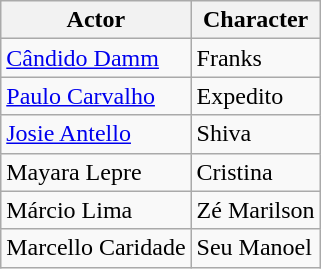<table class="wikitable">
<tr>
<th>Actor</th>
<th>Character</th>
</tr>
<tr>
<td><a href='#'>Cândido Damm</a></td>
<td>Franks</td>
</tr>
<tr>
<td><a href='#'>Paulo Carvalho</a></td>
<td>Expedito</td>
</tr>
<tr>
<td><a href='#'>Josie Antello</a></td>
<td>Shiva</td>
</tr>
<tr>
<td>Mayara Lepre</td>
<td>Cristina</td>
</tr>
<tr>
<td>Márcio Lima</td>
<td>Zé Marilson</td>
</tr>
<tr>
<td>Marcello Caridade</td>
<td>Seu Manoel</td>
</tr>
</table>
